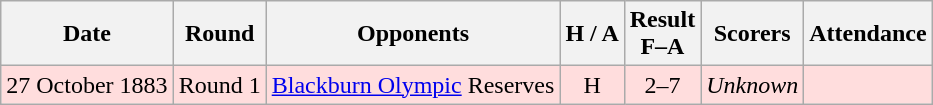<table class="wikitable" style="text-align:center">
<tr>
<th>Date</th>
<th>Round</th>
<th>Opponents</th>
<th>H / A</th>
<th>Result<br>F–A</th>
<th>Scorers</th>
<th>Attendance</th>
</tr>
<tr bgcolor="#ffdddd">
<td>27 October 1883</td>
<td>Round 1</td>
<td><a href='#'>Blackburn Olympic</a> Reserves</td>
<td>H</td>
<td>2–7</td>
<td><em>Unknown</em></td>
<td></td>
</tr>
</table>
